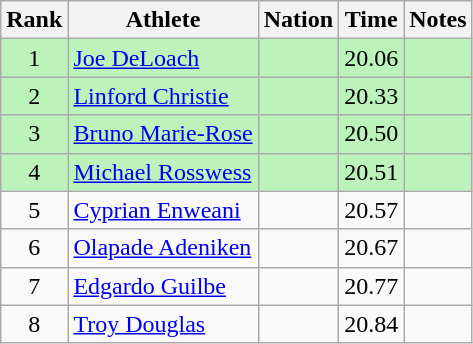<table class="wikitable sortable" style="text-align:center">
<tr>
<th>Rank</th>
<th>Athlete</th>
<th>Nation</th>
<th>Time</th>
<th>Notes</th>
</tr>
<tr style="background:#bbf3bb;">
<td>1</td>
<td align=left><a href='#'>Joe DeLoach</a></td>
<td align=left></td>
<td>20.06</td>
<td></td>
</tr>
<tr style="background:#bbf3bb;">
<td>2</td>
<td align=left><a href='#'>Linford Christie</a></td>
<td align=left></td>
<td>20.33</td>
<td></td>
</tr>
<tr style="background:#bbf3bb;">
<td>3</td>
<td align=left><a href='#'>Bruno Marie-Rose</a></td>
<td align=left></td>
<td>20.50</td>
<td></td>
</tr>
<tr style="background:#bbf3bb;">
<td>4</td>
<td align=left><a href='#'>Michael Rosswess</a></td>
<td align=left></td>
<td>20.51</td>
<td></td>
</tr>
<tr>
<td>5</td>
<td align=left><a href='#'>Cyprian Enweani</a></td>
<td align=left></td>
<td>20.57</td>
<td></td>
</tr>
<tr>
<td>6</td>
<td align=left><a href='#'>Olapade Adeniken</a></td>
<td align=left></td>
<td>20.67</td>
<td></td>
</tr>
<tr>
<td>7</td>
<td align=left><a href='#'>Edgardo Guilbe</a></td>
<td align=left></td>
<td>20.77</td>
<td></td>
</tr>
<tr>
<td>8</td>
<td align=left><a href='#'>Troy Douglas</a></td>
<td align=left></td>
<td>20.84</td>
<td></td>
</tr>
</table>
